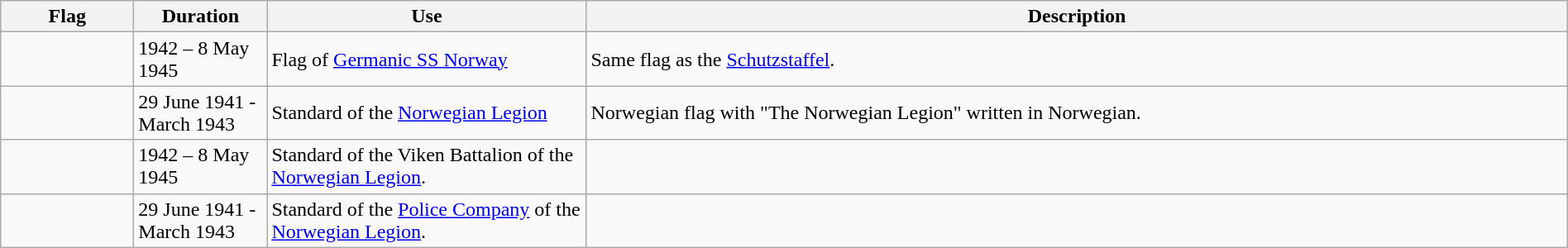<table class="wikitable" width="100%">
<tr>
<th style="width:100px;">Flag</th>
<th style="width:100px;">Duration</th>
<th style="width:250px;">Use</th>
<th style="min-width:250px">Description</th>
</tr>
<tr>
<td></td>
<td>1942 – 8 May 1945</td>
<td>Flag of <a href='#'>Germanic SS Norway</a></td>
<td>Same flag as the <a href='#'>Schutzstaffel</a>.</td>
</tr>
<tr>
<td></td>
<td>29 June 1941 - March 1943</td>
<td>Standard of the <a href='#'>Norwegian Legion</a></td>
<td>Norwegian flag with "The Norwegian Legion" written in Norwegian.</td>
</tr>
<tr>
<td></td>
<td>1942 – 8 May 1945</td>
<td>Standard of the Viken Battalion of the <a href='#'>Norwegian Legion</a>.</td>
</tr>
<tr>
<td></td>
<td>29 June 1941 - March 1943</td>
<td>Standard of the <a href='#'>Police Company</a> of the <a href='#'>Norwegian Legion</a>.</td>
<td></td>
</tr>
</table>
